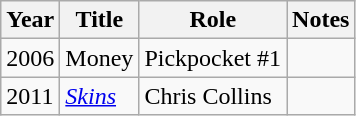<table class="wikitable sortable">
<tr>
<th>Year</th>
<th>Title</th>
<th>Role</th>
<th class="unsortable">Notes</th>
</tr>
<tr>
<td>2006</td>
<td>Money</td>
<td>Pickpocket #1</td>
<td></td>
</tr>
<tr>
<td>2011</td>
<td><em><a href='#'>Skins</a></em></td>
<td>Chris Collins</td>
<td></td>
</tr>
</table>
